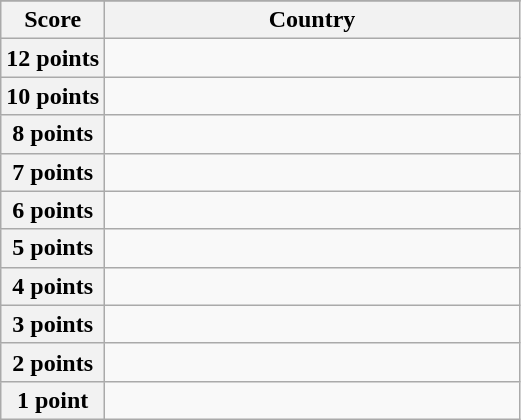<table class="wikitable">
<tr>
</tr>
<tr>
<th scope="col" width="20%">Score</th>
<th scope="col">Country</th>
</tr>
<tr>
<th scope="row">12 points</th>
<td></td>
</tr>
<tr>
<th scope="row">10 points</th>
<td></td>
</tr>
<tr>
<th scope="row">8 points</th>
<td></td>
</tr>
<tr>
<th scope="row">7 points</th>
<td></td>
</tr>
<tr>
<th scope="row">6 points</th>
<td></td>
</tr>
<tr>
<th scope="row">5 points</th>
<td></td>
</tr>
<tr>
<th scope="row">4 points</th>
<td></td>
</tr>
<tr>
<th scope="row">3 points</th>
<td></td>
</tr>
<tr>
<th scope="row">2 points</th>
<td></td>
</tr>
<tr>
<th scope="row">1 point</th>
<td></td>
</tr>
</table>
